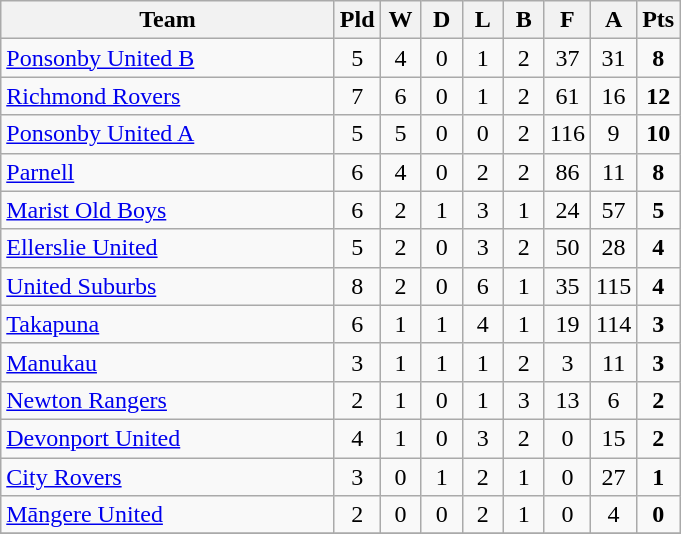<table class="wikitable" style="text-align:center;">
<tr>
<th width=215>Team</th>
<th width=20 abbr="Played">Pld</th>
<th width=20 abbr="Won">W</th>
<th width=20 abbr="Drawn">D</th>
<th width=20 abbr="Lost">L</th>
<th width=20 abbr="Bye">B</th>
<th width=20 abbr="For">F</th>
<th width=20 abbr="Against">A</th>
<th width=20 abbr="Points">Pts</th>
</tr>
<tr>
<td style="text-align:left;"><a href='#'>Ponsonby United B</a></td>
<td>5</td>
<td>4</td>
<td>0</td>
<td>1</td>
<td>2</td>
<td>37</td>
<td>31</td>
<td><strong>8</strong></td>
</tr>
<tr>
<td style="text-align:left;"><a href='#'>Richmond Rovers</a></td>
<td>7</td>
<td>6</td>
<td>0</td>
<td>1</td>
<td>2</td>
<td>61</td>
<td>16</td>
<td><strong>12</strong></td>
</tr>
<tr>
<td style="text-align:left;"><a href='#'>Ponsonby United A</a></td>
<td>5</td>
<td>5</td>
<td>0</td>
<td>0</td>
<td>2</td>
<td>116</td>
<td>9</td>
<td><strong>10</strong></td>
</tr>
<tr>
<td style="text-align:left;"><a href='#'>Parnell</a></td>
<td>6</td>
<td>4</td>
<td>0</td>
<td>2</td>
<td>2</td>
<td>86</td>
<td>11</td>
<td><strong>8</strong></td>
</tr>
<tr>
<td style="text-align:left;"><a href='#'>Marist Old Boys</a></td>
<td>6</td>
<td>2</td>
<td>1</td>
<td>3</td>
<td>1</td>
<td>24</td>
<td>57</td>
<td><strong>5</strong></td>
</tr>
<tr>
<td style="text-align:left;"><a href='#'>Ellerslie United</a></td>
<td>5</td>
<td>2</td>
<td>0</td>
<td>3</td>
<td>2</td>
<td>50</td>
<td>28</td>
<td><strong>4</strong></td>
</tr>
<tr>
<td style="text-align:left;"><a href='#'>United Suburbs</a></td>
<td>8</td>
<td>2</td>
<td>0</td>
<td>6</td>
<td>1</td>
<td>35</td>
<td>115</td>
<td><strong>4</strong></td>
</tr>
<tr>
<td style="text-align:left;"><a href='#'>Takapuna</a></td>
<td>6</td>
<td>1</td>
<td>1</td>
<td>4</td>
<td>1</td>
<td>19</td>
<td>114</td>
<td><strong>3</strong></td>
</tr>
<tr>
<td style="text-align:left;"><a href='#'>Manukau</a></td>
<td>3</td>
<td>1</td>
<td>1</td>
<td>1</td>
<td>2</td>
<td>3</td>
<td>11</td>
<td><strong>3</strong></td>
</tr>
<tr>
<td style="text-align:left;"><a href='#'>Newton Rangers</a></td>
<td>2</td>
<td>1</td>
<td>0</td>
<td>1</td>
<td>3</td>
<td>13</td>
<td>6</td>
<td><strong>2</strong></td>
</tr>
<tr>
<td style="text-align:left;"><a href='#'>Devonport United</a></td>
<td>4</td>
<td>1</td>
<td>0</td>
<td>3</td>
<td>2</td>
<td>0</td>
<td>15</td>
<td><strong>2</strong></td>
</tr>
<tr>
<td style="text-align:left;"><a href='#'>City Rovers</a></td>
<td>3</td>
<td>0</td>
<td>1</td>
<td>2</td>
<td>1</td>
<td>0</td>
<td>27</td>
<td><strong>1</strong></td>
</tr>
<tr>
<td style="text-align:left;"><a href='#'>Māngere United</a></td>
<td>2</td>
<td>0</td>
<td>0</td>
<td>2</td>
<td>1</td>
<td>0</td>
<td>4</td>
<td><strong>0</strong></td>
</tr>
<tr>
</tr>
</table>
